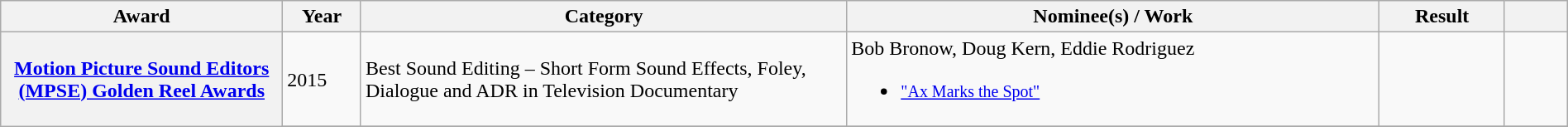<table class="wikitable sortable plainrowheaders" style="width:100%;">
<tr>
<th scope="col" style="width:18%;">Award</th>
<th scope="col" style="width:5%;">Year</th>
<th scope="col" style="width:31%;">Category</th>
<th scope="col" style="width:34%;">Nominee(s) / Work</th>
<th scope="col" style="width:8%;">Result</th>
<th scope="col" style="width:4%;" class="unsortable"></th>
</tr>
<tr>
<th scope="row" rowspan="3"><a href='#'>Motion Picture Sound Editors (MPSE) Golden Reel Awards</a></th>
<td>2015</td>
<td>Best Sound Editing – Short Form Sound Effects, Foley, Dialogue and ADR in Television Documentary</td>
<td>Bob Bronow, Doug Kern, Eddie Rodriguez<br><ul><li><small><a href='#'>"Ax Marks the Spot"</a></small></li></ul></td>
<td></td>
<td></td>
</tr>
<tr>
</tr>
</table>
